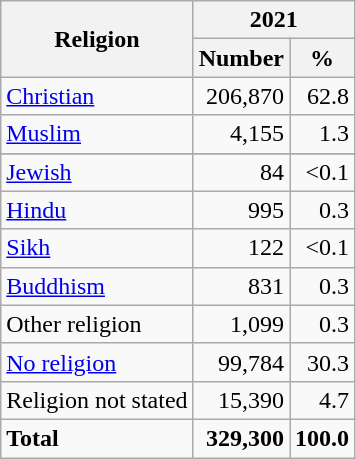<table class="wikitable sortable" style="text-align:right">
<tr>
<th rowspan="2">Religion</th>
<th colspan="2">2021</th>
</tr>
<tr>
<th>Number</th>
<th>%</th>
</tr>
<tr>
<td style="text-align:left"><a href='#'>Christian</a></td>
<td>206,870</td>
<td>62.8</td>
</tr>
<tr>
<td style="text-align:left"><a href='#'>Muslim</a></td>
<td>4,155</td>
<td>1.3</td>
</tr>
<tr>
</tr>
<tr>
<td style="text-align:left"><a href='#'>Jewish</a></td>
<td>84</td>
<td><0.1</td>
</tr>
<tr>
<td style="text-align:left"><a href='#'>Hindu</a></td>
<td>995</td>
<td>0.3</td>
</tr>
<tr>
<td style="text-align:left"><a href='#'>Sikh</a></td>
<td>122</td>
<td><0.1</td>
</tr>
<tr>
<td style="text-align:left"><a href='#'>Buddhism</a></td>
<td>831</td>
<td>0.3</td>
</tr>
<tr>
<td style="text-align:left">Other religion</td>
<td>1,099</td>
<td>0.3</td>
</tr>
<tr>
<td style="text-align:left"><a href='#'>No religion</a></td>
<td>99,784</td>
<td>30.3</td>
</tr>
<tr>
<td style="text-align:left">Religion not stated</td>
<td>15,390</td>
<td>4.7</td>
</tr>
<tr style="font-weight:bold;">
<td style="text-align:left">Total</td>
<td>329,300</td>
<td>100.0</td>
</tr>
</table>
